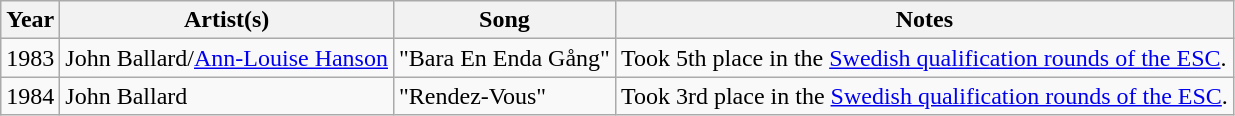<table class="wikitable">
<tr>
<th>Year</th>
<th>Artist(s)</th>
<th>Song</th>
<th>Notes</th>
</tr>
<tr>
<td>1983</td>
<td>John Ballard/<a href='#'>Ann-Louise Hanson</a></td>
<td>"Bara En Enda Gång"</td>
<td>Took 5th place in the <a href='#'>Swedish qualification rounds of the ESC</a>.</td>
</tr>
<tr>
<td>1984</td>
<td>John Ballard</td>
<td>"Rendez-Vous"</td>
<td>Took 3rd place in the <a href='#'>Swedish qualification rounds of the ESC</a>.</td>
</tr>
</table>
